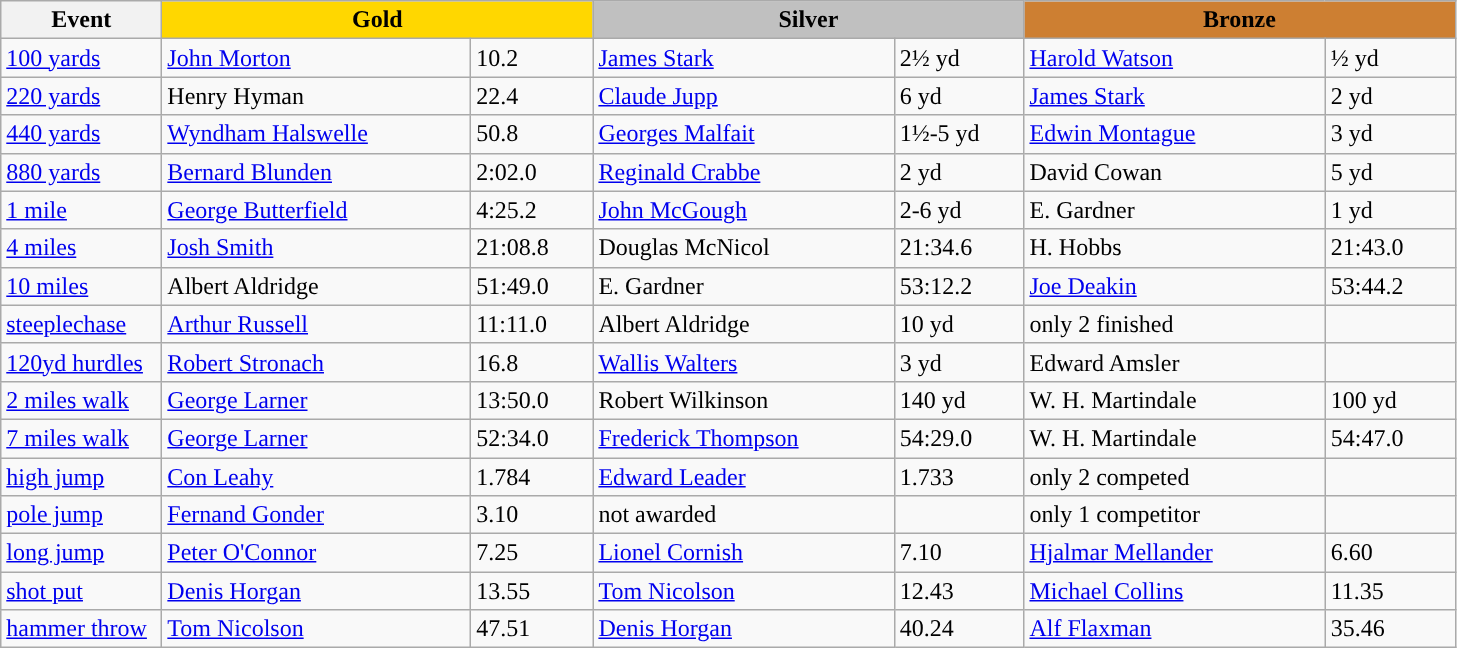<table class="wikitable" style="text-align:left">
<tr>
<th width=100>Event</th>
<th colspan="2" width="280" style="background:gold;">Gold</th>
<th colspan="2" width="280" style="background:silver;">Silver</th>
<th colspan="2" width="280" style="background:#CD7F32;">Bronze</th>
</tr>
<tr>
<td><a href='#'>100 yards</a></td>
<td><a href='#'>John Morton</a></td>
<td>10.2</td>
<td> <a href='#'>James Stark</a></td>
<td>2½ yd</td>
<td><a href='#'>Harold Watson</a></td>
<td>½ yd</td>
</tr>
<tr>
<td><a href='#'>220 yards</a></td>
<td> Henry Hyman</td>
<td>22.4</td>
<td><a href='#'>Claude Jupp</a></td>
<td>6 yd</td>
<td> <a href='#'>James Stark</a></td>
<td>2 yd</td>
</tr>
<tr>
<td><a href='#'>440 yards</a></td>
<td> <a href='#'>Wyndham Halswelle</a></td>
<td>50.8</td>
<td> <a href='#'>Georges Malfait</a></td>
<td>1½-5 yd</td>
<td><a href='#'>Edwin Montague</a></td>
<td>3 yd</td>
</tr>
<tr>
<td><a href='#'>880 yards</a></td>
<td> <a href='#'>Bernard Blunden</a></td>
<td>2:02.0</td>
<td><a href='#'>Reginald Crabbe</a></td>
<td>2 yd</td>
<td>David Cowan</td>
<td>5 yd</td>
</tr>
<tr>
<td><a href='#'>1 mile</a></td>
<td><a href='#'>George Butterfield</a></td>
<td>4:25.2</td>
<td> <a href='#'>John McGough</a></td>
<td>2-6 yd</td>
<td>E. Gardner</td>
<td>1 yd</td>
</tr>
<tr>
<td><a href='#'>4 miles</a></td>
<td><a href='#'>Josh Smith</a></td>
<td>21:08.8</td>
<td> Douglas McNicol</td>
<td>21:34.6</td>
<td>H. Hobbs</td>
<td>21:43.0</td>
</tr>
<tr>
<td><a href='#'>10 miles</a></td>
<td>Albert Aldridge</td>
<td>51:49.0</td>
<td>E. Gardner</td>
<td>53:12.2</td>
<td><a href='#'>Joe Deakin</a></td>
<td>53:44.2</td>
</tr>
<tr>
<td><a href='#'>steeplechase</a></td>
<td><a href='#'>Arthur Russell</a></td>
<td>11:11.0</td>
<td>Albert Aldridge</td>
<td>10 yd</td>
<td>only 2 finished</td>
<td></td>
</tr>
<tr>
<td><a href='#'>120yd hurdles</a></td>
<td> <a href='#'>Robert Stronach</a></td>
<td>16.8</td>
<td> <a href='#'>Wallis Walters</a></td>
<td>3 yd</td>
<td> Edward Amsler</td>
<td></td>
</tr>
<tr>
<td><a href='#'>2 miles walk</a></td>
<td><a href='#'>George Larner</a></td>
<td>13:50.0</td>
<td>Robert Wilkinson</td>
<td>140 yd</td>
<td>W. H. Martindale</td>
<td>100 yd</td>
</tr>
<tr>
<td><a href='#'>7 miles walk</a></td>
<td><a href='#'>George Larner</a></td>
<td>52:34.0</td>
<td><a href='#'>Frederick Thompson</a></td>
<td>54:29.0</td>
<td>W. H. Martindale</td>
<td>54:47.0</td>
</tr>
<tr>
<td><a href='#'>high jump</a></td>
<td><a href='#'>Con Leahy</a></td>
<td>1.784</td>
<td><a href='#'>Edward Leader</a></td>
<td>1.733</td>
<td>only 2 competed</td>
<td></td>
</tr>
<tr>
<td><a href='#'>pole jump</a></td>
<td> <a href='#'>Fernand Gonder</a></td>
<td>3.10</td>
<td>not awarded</td>
<td></td>
<td>only 1 competitor</td>
<td></td>
</tr>
<tr>
<td><a href='#'>long jump</a></td>
<td> <a href='#'>Peter O'Connor</a></td>
<td>7.25</td>
<td><a href='#'>Lionel Cornish</a></td>
<td>7.10</td>
<td> <a href='#'>Hjalmar Mellander</a></td>
<td>6.60</td>
</tr>
<tr>
<td><a href='#'>shot put</a></td>
<td> <a href='#'>Denis Horgan</a></td>
<td>13.55</td>
<td> <a href='#'>Tom Nicolson</a></td>
<td>12.43</td>
<td> <a href='#'>Michael Collins</a></td>
<td>11.35</td>
</tr>
<tr>
<td><a href='#'>hammer throw</a></td>
<td> <a href='#'>Tom Nicolson</a></td>
<td>47.51</td>
<td> <a href='#'>Denis Horgan</a></td>
<td>40.24</td>
<td><a href='#'>Alf Flaxman</a></td>
<td>35.46</td>
</tr>
</table>
